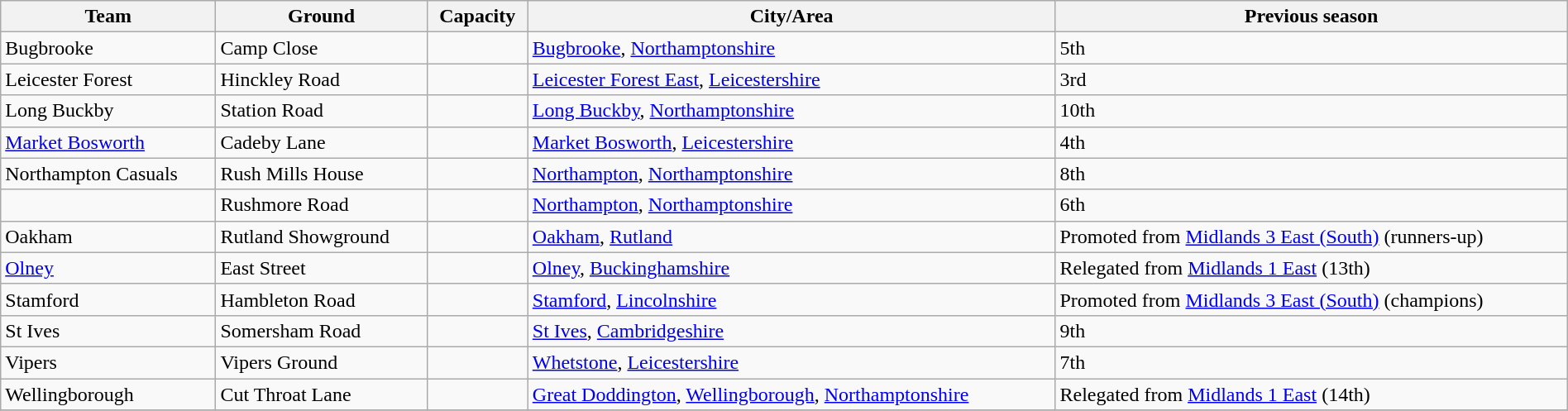<table class="wikitable sortable" width=100%>
<tr>
<th>Team</th>
<th>Ground</th>
<th>Capacity</th>
<th>City/Area</th>
<th>Previous season</th>
</tr>
<tr>
<td>Bugbrooke</td>
<td>Camp Close</td>
<td></td>
<td><a href='#'>Bugbrooke</a>, <a href='#'>Northamptonshire</a></td>
<td>5th</td>
</tr>
<tr>
<td>Leicester Forest</td>
<td>Hinckley Road</td>
<td></td>
<td><a href='#'>Leicester Forest East</a>, <a href='#'>Leicestershire</a></td>
<td>3rd</td>
</tr>
<tr>
<td>Long Buckby</td>
<td>Station Road</td>
<td></td>
<td><a href='#'>Long Buckby</a>, <a href='#'>Northamptonshire</a></td>
<td>10th</td>
</tr>
<tr>
<td><a href='#'>Market Bosworth</a></td>
<td>Cadeby Lane</td>
<td></td>
<td><a href='#'>Market Bosworth</a>, <a href='#'>Leicestershire</a></td>
<td>4th</td>
</tr>
<tr>
<td>Northampton Casuals</td>
<td>Rush Mills House</td>
<td></td>
<td><a href='#'>Northampton</a>, <a href='#'>Northamptonshire</a></td>
<td>8th</td>
</tr>
<tr>
<td></td>
<td>Rushmore Road</td>
<td></td>
<td><a href='#'>Northampton</a>, <a href='#'>Northamptonshire</a></td>
<td>6th</td>
</tr>
<tr>
<td>Oakham</td>
<td>Rutland Showground</td>
<td></td>
<td><a href='#'>Oakham</a>, <a href='#'>Rutland</a></td>
<td>Promoted from <a href='#'>Midlands 3 East (South)</a> (runners-up)</td>
</tr>
<tr>
<td><a href='#'>Olney</a></td>
<td>East Street</td>
<td></td>
<td><a href='#'>Olney</a>, <a href='#'>Buckinghamshire</a></td>
<td>Relegated from <a href='#'>Midlands 1 East</a> (13th)</td>
</tr>
<tr>
<td>Stamford</td>
<td>Hambleton Road</td>
<td></td>
<td><a href='#'>Stamford</a>, <a href='#'>Lincolnshire</a></td>
<td>Promoted from <a href='#'>Midlands 3 East (South)</a> (champions)</td>
</tr>
<tr>
<td>St Ives</td>
<td>Somersham Road</td>
<td></td>
<td><a href='#'>St Ives</a>, <a href='#'>Cambridgeshire</a></td>
<td>9th</td>
</tr>
<tr>
<td>Vipers</td>
<td>Vipers Ground</td>
<td></td>
<td><a href='#'>Whetstone</a>, <a href='#'>Leicestershire</a></td>
<td>7th</td>
</tr>
<tr>
<td>Wellingborough</td>
<td>Cut Throat Lane</td>
<td></td>
<td><a href='#'>Great Doddington</a>, <a href='#'>Wellingborough</a>, <a href='#'>Northamptonshire</a></td>
<td>Relegated from <a href='#'>Midlands 1 East</a> (14th)</td>
</tr>
<tr>
</tr>
</table>
